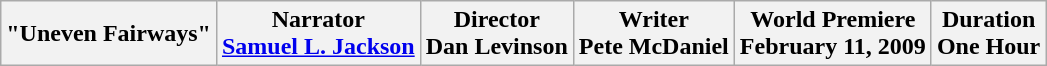<table class="wikitable">
<tr>
<th>"Uneven Fairways"</th>
<th>Narrator<br><a href='#'>Samuel L. Jackson</a></th>
<th>Director<br>Dan Levinson</th>
<th>Writer<br>Pete McDaniel</th>
<th>World Premiere<br>February 11, 2009</th>
<th>Duration<br>One Hour</th>
</tr>
</table>
